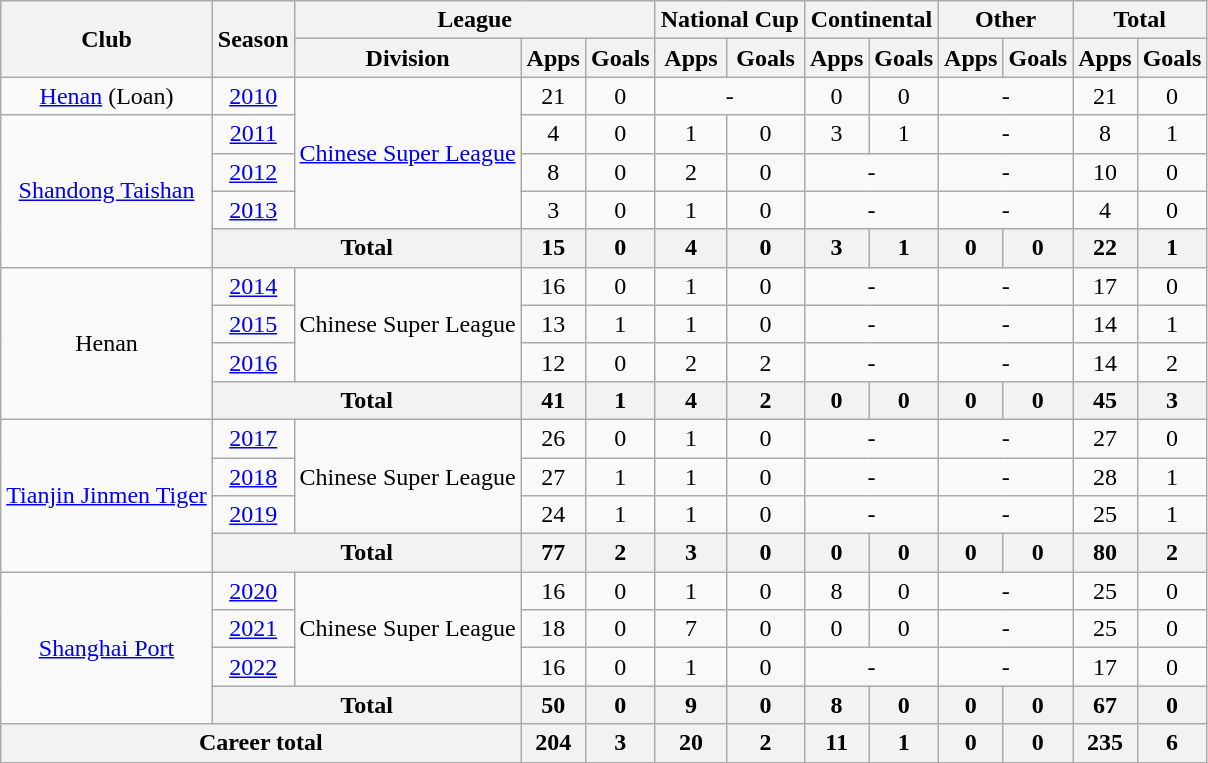<table class="wikitable" style="text-align: center">
<tr>
<th rowspan="2">Club</th>
<th rowspan="2">Season</th>
<th colspan="3">League</th>
<th colspan="2">National Cup</th>
<th colspan="2">Continental</th>
<th colspan="2">Other</th>
<th colspan="2">Total</th>
</tr>
<tr>
<th>Division</th>
<th>Apps</th>
<th>Goals</th>
<th>Apps</th>
<th>Goals</th>
<th>Apps</th>
<th>Goals</th>
<th>Apps</th>
<th>Goals</th>
<th>Apps</th>
<th>Goals</th>
</tr>
<tr>
<td><a href='#'>Henan</a> (Loan)</td>
<td><a href='#'>2010</a></td>
<td rowspan=4><a href='#'>Chinese Super League</a></td>
<td>21</td>
<td>0</td>
<td colspan="2">-</td>
<td>0</td>
<td>0</td>
<td colspan="2">-</td>
<td>21</td>
<td>0</td>
</tr>
<tr>
<td rowspan=4><a href='#'>Shandong Taishan</a></td>
<td><a href='#'>2011</a></td>
<td>4</td>
<td>0</td>
<td>1</td>
<td>0</td>
<td>3</td>
<td>1</td>
<td colspan="2">-</td>
<td>8</td>
<td>1</td>
</tr>
<tr>
<td><a href='#'>2012</a></td>
<td>8</td>
<td>0</td>
<td>2</td>
<td>0</td>
<td colspan="2">-</td>
<td colspan="2">-</td>
<td>10</td>
<td>0</td>
</tr>
<tr>
<td><a href='#'>2013</a></td>
<td>3</td>
<td>0</td>
<td>1</td>
<td>0</td>
<td colspan="2">-</td>
<td colspan="2">-</td>
<td>4</td>
<td>0</td>
</tr>
<tr>
<th colspan=2>Total</th>
<th>15</th>
<th>0</th>
<th>4</th>
<th>0</th>
<th>3</th>
<th>1</th>
<th>0</th>
<th>0</th>
<th>22</th>
<th>1</th>
</tr>
<tr>
<td rowspan=4>Henan</td>
<td><a href='#'>2014</a></td>
<td rowspan=3>Chinese Super League</td>
<td>16</td>
<td>0</td>
<td>1</td>
<td>0</td>
<td colspan="2">-</td>
<td colspan="2">-</td>
<td>17</td>
<td>0</td>
</tr>
<tr>
<td><a href='#'>2015</a></td>
<td>13</td>
<td>1</td>
<td>1</td>
<td>0</td>
<td colspan="2">-</td>
<td colspan="2">-</td>
<td>14</td>
<td>1</td>
</tr>
<tr>
<td><a href='#'>2016</a></td>
<td>12</td>
<td>0</td>
<td>2</td>
<td>2</td>
<td colspan="2">-</td>
<td colspan="2">-</td>
<td>14</td>
<td>2</td>
</tr>
<tr>
<th colspan=2>Total</th>
<th>41</th>
<th>1</th>
<th>4</th>
<th>2</th>
<th>0</th>
<th>0</th>
<th>0</th>
<th>0</th>
<th>45</th>
<th>3</th>
</tr>
<tr>
<td rowspan=4><a href='#'>Tianjin Jinmen Tiger</a></td>
<td><a href='#'>2017</a></td>
<td rowspan=3>Chinese Super League</td>
<td>26</td>
<td>0</td>
<td>1</td>
<td>0</td>
<td colspan="2">-</td>
<td colspan="2">-</td>
<td>27</td>
<td>0</td>
</tr>
<tr>
<td><a href='#'>2018</a></td>
<td>27</td>
<td>1</td>
<td>1</td>
<td>0</td>
<td colspan="2">-</td>
<td colspan="2">-</td>
<td>28</td>
<td>1</td>
</tr>
<tr>
<td><a href='#'>2019</a></td>
<td>24</td>
<td>1</td>
<td>1</td>
<td>0</td>
<td colspan="2">-</td>
<td colspan="2">-</td>
<td>25</td>
<td>1</td>
</tr>
<tr>
<th colspan=2>Total</th>
<th>77</th>
<th>2</th>
<th>3</th>
<th>0</th>
<th>0</th>
<th>0</th>
<th>0</th>
<th>0</th>
<th>80</th>
<th>2</th>
</tr>
<tr>
<td rowspan=4><a href='#'>Shanghai Port</a></td>
<td><a href='#'>2020</a></td>
<td rowspan=3>Chinese Super League</td>
<td>16</td>
<td>0</td>
<td>1</td>
<td>0</td>
<td>8</td>
<td>0</td>
<td colspan="2">-</td>
<td>25</td>
<td>0</td>
</tr>
<tr>
<td><a href='#'>2021</a></td>
<td>18</td>
<td>0</td>
<td>7</td>
<td>0</td>
<td>0</td>
<td>0</td>
<td colspan="2">-</td>
<td>25</td>
<td>0</td>
</tr>
<tr>
<td><a href='#'>2022</a></td>
<td>16</td>
<td>0</td>
<td>1</td>
<td>0</td>
<td colspan="2">-</td>
<td colspan="2">-</td>
<td>17</td>
<td>0</td>
</tr>
<tr>
<th colspan=2>Total</th>
<th>50</th>
<th>0</th>
<th>9</th>
<th>0</th>
<th>8</th>
<th>0</th>
<th>0</th>
<th>0</th>
<th>67</th>
<th>0</th>
</tr>
<tr>
<th colspan=3>Career total</th>
<th>204</th>
<th>3</th>
<th>20</th>
<th>2</th>
<th>11</th>
<th>1</th>
<th>0</th>
<th>0</th>
<th>235</th>
<th>6</th>
</tr>
</table>
